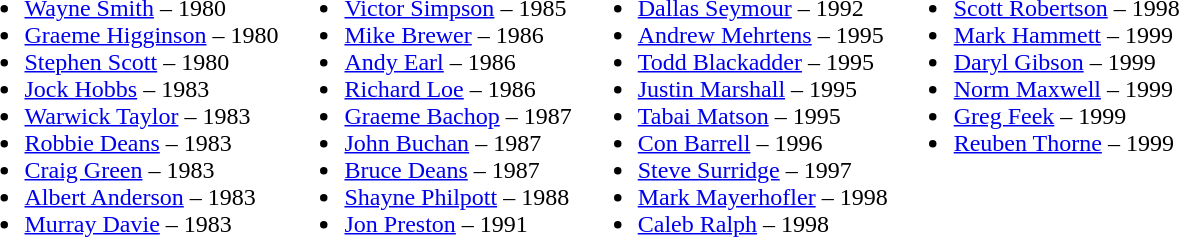<table border="0">
<tr valign="top">
<td><br><ul><li><a href='#'>Wayne Smith</a> – 1980</li><li><a href='#'>Graeme Higginson</a> – 1980</li><li><a href='#'>Stephen Scott</a> – 1980</li><li><a href='#'>Jock Hobbs</a> – 1983</li><li><a href='#'>Warwick Taylor</a> – 1983</li><li><a href='#'>Robbie Deans</a> – 1983</li><li><a href='#'>Craig Green</a> – 1983</li><li><a href='#'>Albert Anderson</a> – 1983</li><li><a href='#'>Murray Davie</a> – 1983</li></ul></td>
<td><br><ul><li><a href='#'>Victor Simpson</a> – 1985</li><li><a href='#'>Mike Brewer</a> – 1986</li><li><a href='#'>Andy Earl</a> – 1986</li><li><a href='#'>Richard Loe</a> – 1986</li><li><a href='#'>Graeme Bachop</a> – 1987</li><li><a href='#'>John Buchan</a> – 1987</li><li><a href='#'>Bruce Deans</a> – 1987</li><li><a href='#'>Shayne Philpott</a> – 1988</li><li><a href='#'>Jon Preston</a> – 1991</li></ul></td>
<td><br><ul><li><a href='#'>Dallas Seymour</a> – 1992</li><li><a href='#'>Andrew Mehrtens</a> – 1995</li><li><a href='#'>Todd Blackadder</a> – 1995</li><li><a href='#'>Justin Marshall</a> – 1995</li><li><a href='#'>Tabai Matson</a> – 1995</li><li><a href='#'>Con Barrell</a> – 1996</li><li><a href='#'>Steve Surridge</a> – 1997</li><li><a href='#'>Mark Mayerhofler</a> – 1998</li><li><a href='#'>Caleb Ralph</a> – 1998</li></ul></td>
<td><br><ul><li><a href='#'>Scott Robertson</a> – 1998</li><li><a href='#'>Mark Hammett</a> – 1999</li><li><a href='#'>Daryl Gibson</a> – 1999</li><li><a href='#'>Norm Maxwell</a> – 1999</li><li><a href='#'>Greg Feek</a> – 1999</li><li><a href='#'>Reuben Thorne</a> – 1999</li></ul></td>
</tr>
</table>
